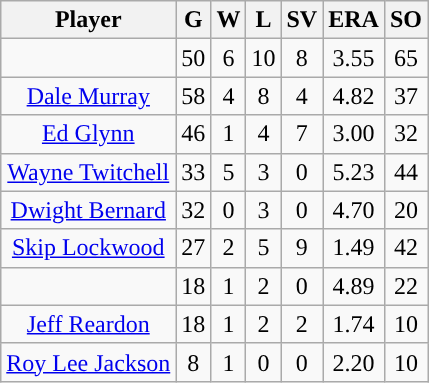<table class="wikitable sortable">
<tr>
<th>Player</th>
<th>G</th>
<th>W</th>
<th>L</th>
<th>SV</th>
<th>ERA</th>
<th>SO</th>
</tr>
<tr style="text-align:center;">
<td></td>
<td>50</td>
<td>6</td>
<td>10</td>
<td>8</td>
<td>3.55</td>
<td>65</td>
</tr>
<tr align=center>
<td><a href='#'>Dale Murray</a></td>
<td>58</td>
<td>4</td>
<td>8</td>
<td>4</td>
<td>4.82</td>
<td>37</td>
</tr>
<tr style="text-align:center;">
<td><a href='#'>Ed Glynn</a></td>
<td>46</td>
<td>1</td>
<td>4</td>
<td>7</td>
<td>3.00</td>
<td>32</td>
</tr>
<tr align=center>
<td><a href='#'>Wayne Twitchell</a></td>
<td>33</td>
<td>5</td>
<td>3</td>
<td>0</td>
<td>5.23</td>
<td>44</td>
</tr>
<tr align=center>
<td><a href='#'>Dwight Bernard</a></td>
<td>32</td>
<td>0</td>
<td>3</td>
<td>0</td>
<td>4.70</td>
<td>20</td>
</tr>
<tr align=center>
<td><a href='#'>Skip Lockwood</a></td>
<td>27</td>
<td>2</td>
<td>5</td>
<td>9</td>
<td>1.49</td>
<td>42</td>
</tr>
<tr align=center>
<td></td>
<td>18</td>
<td>1</td>
<td>2</td>
<td>0</td>
<td>4.89</td>
<td>22</td>
</tr>
<tr align=center>
<td><a href='#'>Jeff Reardon</a></td>
<td>18</td>
<td>1</td>
<td>2</td>
<td>2</td>
<td>1.74</td>
<td>10</td>
</tr>
<tr align=center>
<td><a href='#'>Roy Lee Jackson</a></td>
<td>8</td>
<td>1</td>
<td>0</td>
<td>0</td>
<td>2.20</td>
<td>10</td>
</tr>
</table>
